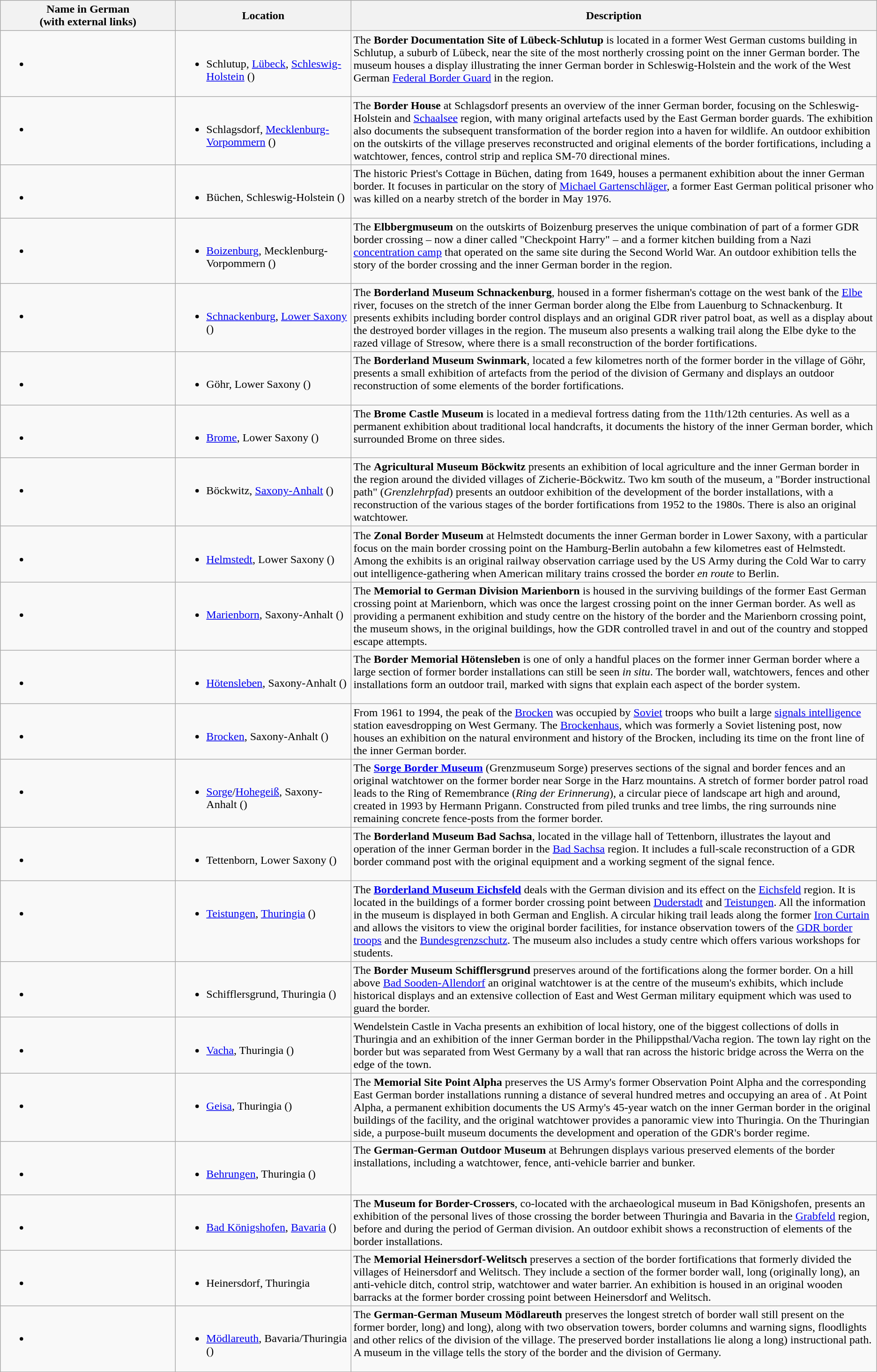<table class="wikitable">
<tr>
<th width=20%>Name in German<br>(with external links)</th>
<th width=20%>Location</th>
<th width=60%>Description</th>
</tr>
<tr valign=top>
<td><br><ul><li></li></ul></td>
<td><br><ul><li>Schlutup, <a href='#'>Lübeck</a>, <a href='#'>Schleswig-Holstein</a> ()</li></ul></td>
<td>The <strong>Border Documentation Site of Lübeck-Schlutup</strong> is located in a former West German customs building in Schlutup, a suburb of Lübeck, near the site of the most northerly crossing point on the inner German border. The museum houses a display illustrating the inner German border in Schleswig-Holstein and the work of the West German <a href='#'>Federal Border Guard</a> in the region.</td>
</tr>
<tr valign=top>
<td><br><ul><li></li></ul></td>
<td><br><ul><li>Schlagsdorf, <a href='#'>Mecklenburg-Vorpommern</a> ()</li></ul></td>
<td>The <strong>Border House</strong> at Schlagsdorf presents an overview of the inner German border, focusing on the Schleswig-Holstein and <a href='#'>Schaalsee</a> region, with many original artefacts used by the East German border guards. The exhibition also documents the subsequent transformation of the border region into a haven for wildlife. An outdoor exhibition on the outskirts of the village preserves reconstructed and original elements of the border fortifications, including a watchtower, fences, control strip and replica SM-70 directional mines.</td>
</tr>
<tr valign=top>
<td><br><ul><li></li></ul></td>
<td><br><ul><li>Büchen, Schleswig-Holstein ()</li></ul></td>
<td>The historic Priest's Cottage in Büchen, dating from 1649, houses a permanent exhibition about the inner German border. It focuses in particular on the story of <a href='#'>Michael Gartenschläger</a>, a former East German political prisoner who was killed on a nearby stretch of the border in May 1976.</td>
</tr>
<tr valign=top>
<td><br><ul><li></li></ul></td>
<td><br><ul><li><a href='#'>Boizenburg</a>, Mecklenburg-Vorpommern ()</li></ul></td>
<td>The <strong>Elbbergmuseum</strong> on the outskirts of Boizenburg preserves the unique combination of part of a former GDR border crossing – now a diner called "Checkpoint Harry" – and a former kitchen building from a Nazi <a href='#'>concentration camp</a> that operated on the same site during the Second World War. An outdoor exhibition tells the story of the border crossing and the inner German border in the region.</td>
</tr>
<tr valign=top>
<td><br><ul><li></li></ul></td>
<td><br><ul><li><a href='#'>Schnackenburg</a>, <a href='#'>Lower Saxony</a> ()</li></ul></td>
<td>The <strong>Borderland Museum Schnackenburg</strong>, housed in a former fisherman's cottage on the west bank of the <a href='#'>Elbe</a> river, focuses on the stretch of the inner German border along the Elbe from Lauenburg to Schnackenburg. It presents exhibits including border control displays and an original GDR river patrol boat, as well as a display about the destroyed border villages in the region. The museum also presents a walking trail along the Elbe dyke to the razed village of Stresow, where there is a small reconstruction of the border fortifications.</td>
</tr>
<tr valign=top>
<td><br><ul><li></li></ul></td>
<td><br><ul><li>Göhr, Lower Saxony ()</li></ul></td>
<td>The <strong>Borderland Museum Swinmark</strong>, located a few kilometres north of the former border in the village of Göhr, presents a small exhibition of artefacts from the period of the division of Germany and displays an outdoor reconstruction of some elements of the border fortifications.</td>
</tr>
<tr valign=top>
<td><br><ul><li></li></ul></td>
<td><br><ul><li><a href='#'>Brome</a>, Lower Saxony ()</li></ul></td>
<td>The <strong>Brome Castle Museum</strong> is located in a medieval fortress dating from the 11th/12th centuries. As well as a permanent exhibition about traditional local handcrafts, it documents the history of the inner German border, which surrounded Brome on three sides.</td>
</tr>
<tr valign=top>
<td><br><ul><li></li></ul></td>
<td><br><ul><li>Böckwitz, <a href='#'>Saxony-Anhalt</a> ()</li></ul></td>
<td>The <strong>Agricultural Museum Böckwitz</strong> presents an exhibition of local agriculture and the inner German border in the region around the divided villages of Zicherie-Böckwitz. Two km south of the museum, a "Border instructional path" (<em>Grenzlehrpfad</em>) presents an outdoor exhibition of the development of the border installations, with a reconstruction of the various stages of the border fortifications from 1952 to the 1980s. There is also an original watchtower.</td>
</tr>
<tr valign=top>
<td><br><ul><li></li></ul></td>
<td><br><ul><li><a href='#'>Helmstedt</a>, Lower Saxony ()</li></ul></td>
<td>The <strong>Zonal Border Museum</strong> at Helmstedt documents the inner German border in Lower Saxony, with a particular focus on the main border crossing point on the Hamburg-Berlin autobahn a few kilometres east of Helmstedt. Among the exhibits is an original railway observation carriage used by the US Army during the Cold War to carry out intelligence-gathering when American military trains crossed the border <em>en route</em> to Berlin.</td>
</tr>
<tr valign=top>
<td><br><ul><li></li></ul></td>
<td><br><ul><li><a href='#'>Marienborn</a>, Saxony-Anhalt ()</li></ul></td>
<td>The <strong>Memorial to German Division Marienborn</strong> is housed in the surviving buildings of the former East German crossing point at Marienborn, which was once the largest crossing point on the inner German border. As well as providing a permanent exhibition and study centre on the history of the border and the Marienborn crossing point, the museum shows, in the original buildings, how the GDR controlled travel in and out of the country and stopped escape attempts.</td>
</tr>
<tr valign=top>
<td><br><ul><li></li></ul></td>
<td><br><ul><li><a href='#'>Hötensleben</a>, Saxony-Anhalt ()</li></ul></td>
<td>The <strong>Border Memorial Hötensleben</strong> is one of only a handful places on the former inner German border where a large section of former border installations can still be seen <em>in situ</em>. The border wall, watchtowers, fences and other installations form an outdoor trail, marked with signs that explain each aspect of the border system.</td>
</tr>
<tr valign=top>
<td><br><ul><li></li></ul></td>
<td><br><ul><li><a href='#'>Brocken</a>, Saxony-Anhalt ()</li></ul></td>
<td>From 1961 to 1994, the peak of the <a href='#'>Brocken</a> was occupied by <a href='#'>Soviet</a> troops who built a large <a href='#'>signals intelligence</a> station eavesdropping on West Germany. The <a href='#'>Brockenhaus</a>, which was formerly a Soviet listening post, now houses an exhibition on the natural environment and history of the Brocken, including its time on the front line of the inner German border.</td>
</tr>
<tr valign=top>
<td><br><ul><li></li></ul></td>
<td><br><ul><li><a href='#'>Sorge</a>/<a href='#'>Hohegeiß</a>, Saxony-Anhalt ()</li></ul></td>
<td>The <strong><a href='#'>Sorge Border Museum</a></strong> (Grenzmuseum Sorge) preserves sections of the signal and border fences and an original watchtower on the former border near Sorge in the Harz mountains. A stretch of former border patrol road leads to the Ring of Remembrance (<em>Ring der Erinnerung</em>), a circular piece of landscape art  high and  around, created in 1993 by Hermann Prigann. Constructed from piled trunks and tree limbs, the ring surrounds nine remaining concrete fence-posts from the former border.</td>
</tr>
<tr valign=top>
<td><br><ul><li></li></ul></td>
<td><br><ul><li>Tettenborn, Lower Saxony ()</li></ul></td>
<td>The <strong>Borderland Museum Bad Sachsa</strong>, located in the village hall of Tettenborn, illustrates the layout and operation of the inner German border in the <a href='#'>Bad Sachsa</a> region. It includes a full-scale reconstruction of a GDR border command post with the original equipment and a working segment of the signal fence.</td>
</tr>
<tr valign=top>
<td><br><ul><li></li></ul></td>
<td><br><ul><li><a href='#'>Teistungen</a>, <a href='#'>Thuringia</a> ()</li></ul></td>
<td>The <strong><a href='#'>Borderland Museum Eichsfeld</a></strong> deals with the German division and its effect on the <a href='#'>Eichsfeld</a> region. It is located in the buildings of a former border crossing point between <a href='#'>Duderstadt</a> and <a href='#'>Teistungen</a>. All the information in the museum is displayed in both German and English. A circular hiking trail leads along the former <a href='#'>Iron Curtain</a> and allows the visitors to view the original border facilities, for instance observation towers of the <a href='#'>GDR border troops</a> and the <a href='#'>Bundesgrenzschutz</a>. The museum also includes a study centre which offers various workshops for students.</td>
</tr>
<tr valign=top>
<td><br><ul><li></li></ul></td>
<td><br><ul><li>Schifflersgrund, Thuringia ()</li></ul></td>
<td>The <strong>Border Museum Schifflersgrund</strong> preserves around  of the fortifications along the former border. On a hill above <a href='#'>Bad Sooden-Allendorf</a> an original watchtower is at the centre of the museum's exhibits, which include historical displays and an extensive collection of East and West German military equipment which was used to guard the border.</td>
</tr>
<tr valign=top>
<td><br><ul><li></li></ul></td>
<td><br><ul><li><a href='#'>Vacha</a>, Thuringia ()</li></ul></td>
<td>Wendelstein Castle in Vacha presents an exhibition of local history, one of the biggest collections of dolls in Thuringia and an exhibition of the inner German border in the Philippsthal/Vacha region. The town lay right on the border but was separated from West Germany by a wall that ran across the historic bridge across the Werra on the edge of the town.</td>
</tr>
<tr valign=top>
<td><br><ul><li></li></ul></td>
<td><br><ul><li><a href='#'>Geisa</a>, Thuringia ()</li></ul></td>
<td>The <strong>Memorial Site Point Alpha</strong> preserves the US Army's former Observation Point Alpha and the corresponding East German border installations running a distance of several hundred metres and occupying an area of . At Point Alpha, a permanent exhibition documents the US Army's 45-year watch on the inner German border in the original buildings of the facility, and the original watchtower provides a panoramic view into Thuringia. On the Thuringian side, a purpose-built museum documents the development and operation of the GDR's border regime.</td>
</tr>
<tr valign=top>
<td><br><ul><li></li></ul></td>
<td><br><ul><li><a href='#'>Behrungen</a>, Thuringia ()</li></ul></td>
<td>The <strong>German-German Outdoor Museum</strong> at Behrungen displays various preserved elements of the border installations, including a watchtower, fence, anti-vehicle barrier and bunker.</td>
</tr>
<tr valign=top>
<td><br><ul><li></li></ul></td>
<td><br><ul><li><a href='#'>Bad Königshofen</a>, <a href='#'>Bavaria</a> ()</li></ul></td>
<td>The <strong>Museum for Border-Crossers</strong>, co-located with the archaeological museum in Bad Königshofen, presents an exhibition of the personal lives of those crossing the border between Thuringia and Bavaria in the <a href='#'>Grabfeld</a> region, before and during the period of German division. An outdoor exhibit shows a reconstruction of elements of the border installations.</td>
</tr>
<tr valign=top>
<td><br><ul><li></li></ul></td>
<td><br><ul><li>Heinersdorf, Thuringia</li></ul></td>
<td>The <strong>Memorial Heinersdorf-Welitsch</strong> preserves a section of the border fortifications that formerly divided the villages of Heinersdorf and Welitsch. They include a section of the former border wall,  long (originally  long), an anti-vehicle ditch, control strip, watchtower and water barrier. An exhibition is housed in an original wooden barracks at the former border crossing point between Heinersdorf and Welitsch.</td>
</tr>
<tr valign=top>
<td><br><ul><li></li></ul></td>
<td><br><ul><li><a href='#'>Mödlareuth</a>, Bavaria/Thuringia ()</li></ul></td>
<td>The <strong>German-German Museum Mödlareuth</strong> preserves the longest stretch of border wall still present on the former border,  long) and  long), along with two observation towers, border columns and warning signs, floodlights and other relics of the division of the village. The preserved border installations lie along a  long) instructional path. A museum in the village tells the story of the border and the division of Germany.</td>
</tr>
</table>
